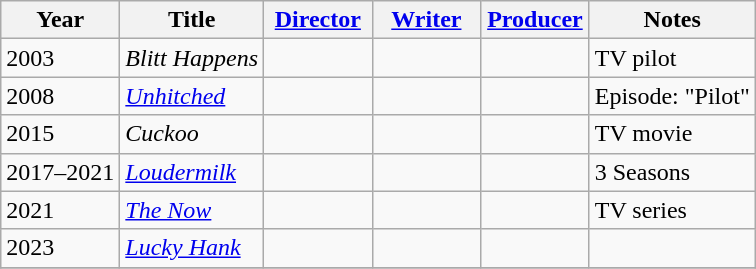<table class="wikitable sortable">
<tr>
<th>Year</th>
<th>Title</th>
<th width="65"><a href='#'>Director</a></th>
<th width="65"><a href='#'>Writer</a></th>
<th width="65"><a href='#'>Producer</a></th>
<th>Notes</th>
</tr>
<tr>
<td>2003</td>
<td><em>Blitt Happens</em></td>
<td></td>
<td></td>
<td></td>
<td>TV pilot</td>
</tr>
<tr>
<td>2008</td>
<td><em><a href='#'>Unhitched</a></em></td>
<td></td>
<td></td>
<td></td>
<td>Episode: "Pilot"</td>
</tr>
<tr>
<td>2015</td>
<td><em>Cuckoo</em></td>
<td></td>
<td></td>
<td></td>
<td>TV movie</td>
</tr>
<tr>
<td>2017–2021</td>
<td><em><a href='#'>Loudermilk</a></em></td>
<td></td>
<td></td>
<td></td>
<td>3 Seasons</td>
</tr>
<tr>
<td>2021</td>
<td><em><a href='#'>The Now</a></em></td>
<td></td>
<td></td>
<td></td>
<td>TV series</td>
</tr>
<tr>
<td>2023</td>
<td><em><a href='#'>Lucky Hank</a></em></td>
<td></td>
<td></td>
<td></td>
<td></td>
</tr>
<tr>
</tr>
</table>
